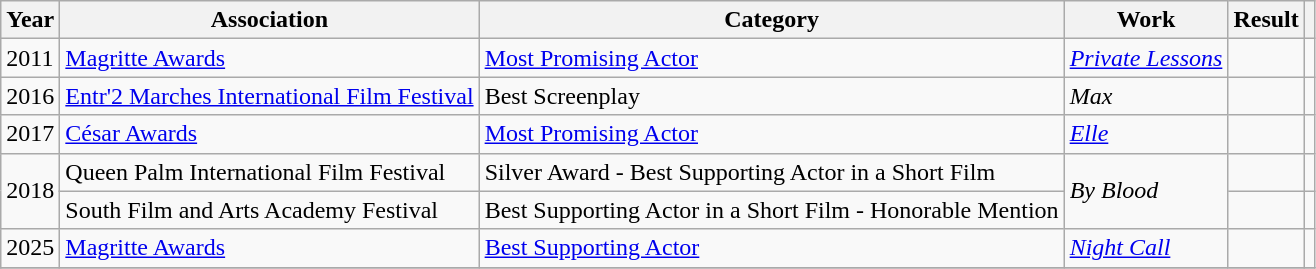<table class="wikitable sortable">
<tr>
<th>Year</th>
<th>Association</th>
<th>Category</th>
<th>Work</th>
<th>Result</th>
<th scope="col" class="unsortable"></th>
</tr>
<tr>
<td>2011</td>
<td><a href='#'>Magritte Awards</a></td>
<td><a href='#'>Most Promising Actor</a></td>
<td><em><a href='#'>Private Lessons</a></em></td>
<td></td>
<td></td>
</tr>
<tr>
<td>2016</td>
<td><a href='#'>Entr'2 Marches International Film Festival</a></td>
<td>Best Screenplay</td>
<td><em>Max</em></td>
<td></td>
<td></td>
</tr>
<tr>
<td>2017</td>
<td><a href='#'>César Awards</a></td>
<td><a href='#'>Most Promising Actor</a></td>
<td><em><a href='#'>Elle</a></em></td>
<td></td>
<td></td>
</tr>
<tr>
<td rowspan=2>2018</td>
<td>Queen Palm International Film Festival</td>
<td>Silver Award - Best Supporting Actor in a Short Film</td>
<td rowspan=2><em>By Blood</em></td>
<td></td>
<td></td>
</tr>
<tr>
<td>South Film and Arts Academy Festival</td>
<td>Best Supporting Actor in a Short Film - Honorable Mention</td>
<td></td>
<td></td>
</tr>
<tr>
<td>2025</td>
<td><a href='#'>Magritte Awards</a></td>
<td><a href='#'>Best Supporting Actor</a></td>
<td><em><a href='#'>Night Call</a></em></td>
<td></td>
<td></td>
</tr>
<tr>
</tr>
</table>
